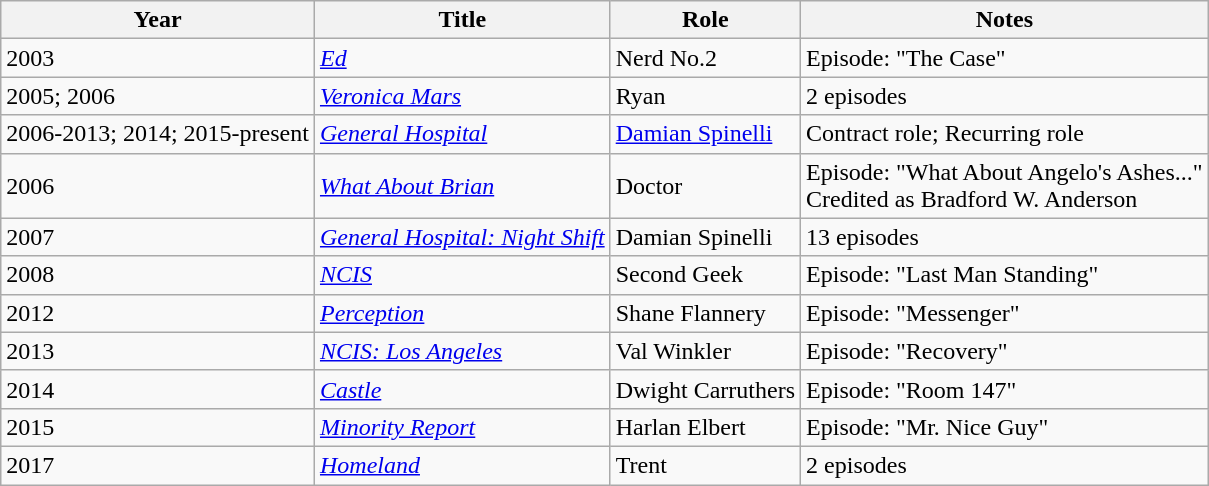<table class="wikitable">
<tr>
<th>Year</th>
<th>Title</th>
<th>Role</th>
<th>Notes</th>
</tr>
<tr>
<td>2003</td>
<td><a href='#'><em>Ed</em></a></td>
<td>Nerd No.2</td>
<td>Episode: "The Case"</td>
</tr>
<tr>
<td>2005; 2006</td>
<td><em><a href='#'>Veronica Mars</a></em></td>
<td>Ryan</td>
<td>2 episodes</td>
</tr>
<tr>
<td>2006-2013; 2014; 2015-present</td>
<td><em><a href='#'>General Hospital</a></em></td>
<td><a href='#'>Damian Spinelli</a></td>
<td>Contract role; Recurring role</td>
</tr>
<tr>
<td>2006</td>
<td><em><a href='#'>What About Brian</a></em></td>
<td>Doctor</td>
<td>Episode: "What About Angelo's Ashes..."<br>Credited as Bradford W. Anderson</td>
</tr>
<tr>
<td>2007</td>
<td><em><a href='#'>General Hospital: Night Shift</a></em></td>
<td>Damian Spinelli</td>
<td>13 episodes</td>
</tr>
<tr>
<td>2008</td>
<td><em><a href='#'>NCIS</a></em></td>
<td>Second Geek</td>
<td>Episode: "Last Man Standing"</td>
</tr>
<tr>
<td>2012</td>
<td><a href='#'><em>Perception</em></a></td>
<td>Shane Flannery</td>
<td>Episode: "Messenger"</td>
</tr>
<tr>
<td>2013</td>
<td><em><a href='#'>NCIS: Los Angeles</a></em></td>
<td>Val Winkler</td>
<td>Episode: "Recovery"</td>
</tr>
<tr>
<td>2014</td>
<td><em><a href='#'>Castle</a></em></td>
<td>Dwight Carruthers</td>
<td>Episode: "Room 147"</td>
</tr>
<tr>
<td>2015</td>
<td><em><a href='#'>Minority Report</a></em></td>
<td>Harlan Elbert</td>
<td>Episode: "Mr. Nice Guy"</td>
</tr>
<tr>
<td>2017</td>
<td><em><a href='#'>Homeland</a></em></td>
<td>Trent</td>
<td>2 episodes</td>
</tr>
</table>
